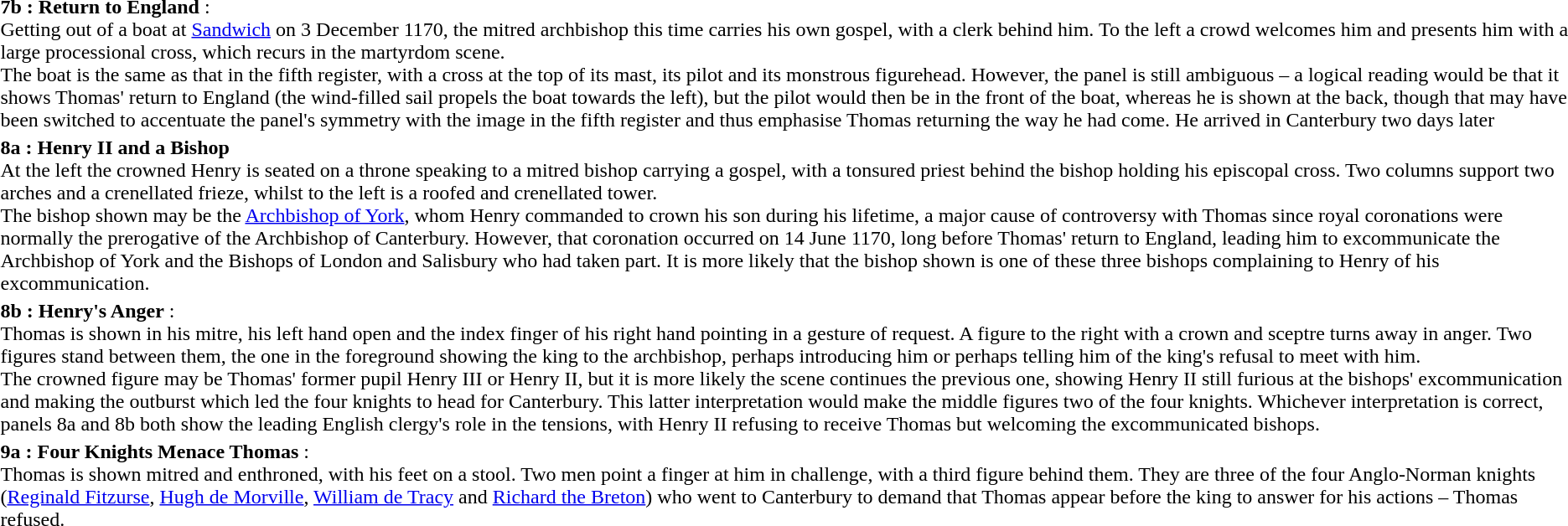<table ->
<tr>
<td><strong>7b : Return to England</strong> :<br>Getting out of a boat at <a href='#'>Sandwich</a> on 3 December 1170, the mitred archbishop this time carries his own gospel, with a clerk behind him. To the left a crowd welcomes him and presents him with a large processional cross, which recurs in the martyrdom scene.<br>The boat is the same as that in the fifth register, with a cross at the top of its mast, its pilot and its monstrous figurehead. However, the panel is still ambiguous – a logical reading would be that it shows Thomas' return to England (the wind-filled sail propels the boat towards the left), but the pilot would then be in the front of the boat, whereas he is shown at the back, though that may have been switched to accentuate the panel's symmetry with the image in the fifth register and thus emphasise Thomas returning the way he had come. He arrived in Canterbury two days later</td>
<td></td>
</tr>
<tr>
<td><strong>8a : Henry II and a Bishop</strong><br>At the left the crowned Henry is seated on a throne speaking to a mitred bishop carrying a gospel, with a tonsured priest behind the bishop holding his episcopal cross. Two columns support two arches and a crenellated frieze, whilst to the left is a roofed and crenellated tower.<br>The bishop shown may be the <a href='#'>Archbishop of York</a>, whom Henry commanded to crown his son during his lifetime, a major cause of controversy with Thomas since royal coronations were normally the prerogative of the Archbishop of Canterbury. However, that coronation occurred on 14 June 1170, long before Thomas' return to England, leading him to excommunicate the Archbishop of York and the Bishops of London and Salisbury who had taken part. It is more likely that the bishop shown is one of these three bishops complaining to Henry of his excommunication.</td>
<td></td>
</tr>
<tr>
<td><strong>8b : Henry's Anger</strong> :<br>Thomas is shown in his mitre, his left hand open and the index finger of his right hand pointing in a gesture of request. A figure to the right with a  crown and sceptre turns away in anger. Two figures stand between them, the one in the foreground showing the king to the archbishop, perhaps introducing him or perhaps telling him of the king's refusal to meet with him.<br>The crowned figure may be Thomas' former pupil Henry III or Henry II, but it is more likely the scene continues the previous one, showing Henry II still furious at the bishops' excommunication and making the outburst which led the four knights to head for Canterbury. This latter interpretation would make the middle figures two of the four knights. Whichever interpretation is correct, panels 8a and 8b both show the leading English clergy's role in the tensions, with Henry II refusing to receive Thomas but welcoming the excommunicated bishops.</td>
<td></td>
</tr>
<tr>
<td><strong>9a : Four Knights Menace Thomas</strong> :<br>Thomas is shown mitred and enthroned, with his feet on a stool. Two men point a finger at him in challenge, with a third figure behind them. They are three of the four Anglo-Norman knights (<a href='#'>Reginald Fitzurse</a>, <a href='#'>Hugh de Morville</a>, <a href='#'>William de Tracy</a> and <a href='#'>Richard the Breton</a>) who went to Canterbury to demand that Thomas appear before the king to answer for his actions – Thomas refused.</td>
<td></td>
</tr>
</table>
